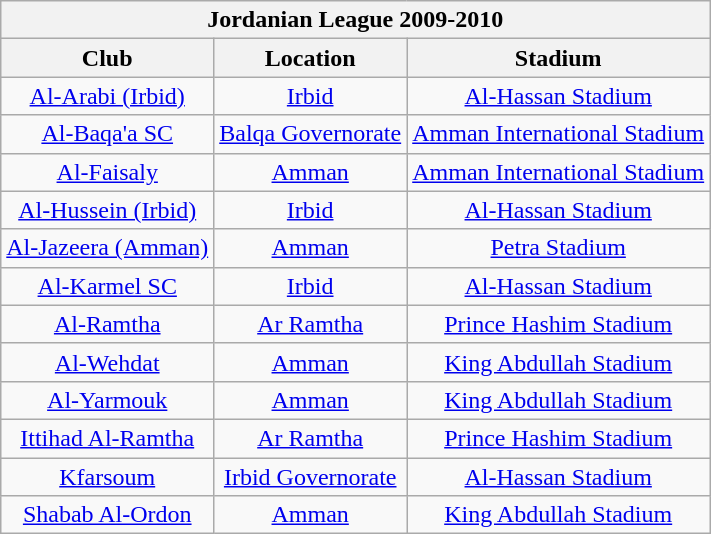<table class="wikitable" style="text-align: center;">
<tr>
<th colspan="5">Jordanian  League 2009-2010</th>
</tr>
<tr>
<th>Club</th>
<th>Location</th>
<th>Stadium</th>
</tr>
<tr>
<td><a href='#'>Al-Arabi (Irbid)</a></td>
<td><a href='#'>Irbid</a></td>
<td><a href='#'>Al-Hassan Stadium</a></td>
</tr>
<tr>
<td><a href='#'>Al-Baqa'a SC</a></td>
<td><a href='#'>Balqa Governorate</a></td>
<td><a href='#'>Amman International Stadium</a></td>
</tr>
<tr>
<td><a href='#'>Al-Faisaly</a></td>
<td><a href='#'>Amman</a></td>
<td><a href='#'>Amman International Stadium</a></td>
</tr>
<tr>
<td><a href='#'>Al-Hussein (Irbid)</a></td>
<td><a href='#'>Irbid</a></td>
<td><a href='#'>Al-Hassan Stadium</a></td>
</tr>
<tr>
<td><a href='#'>Al-Jazeera (Amman)</a></td>
<td><a href='#'>Amman</a></td>
<td><a href='#'>Petra Stadium</a></td>
</tr>
<tr>
<td><a href='#'>Al-Karmel SC </a></td>
<td><a href='#'>Irbid</a></td>
<td><a href='#'>Al-Hassan Stadium</a></td>
</tr>
<tr>
<td><a href='#'>Al-Ramtha</a></td>
<td><a href='#'>Ar Ramtha</a></td>
<td><a href='#'>Prince Hashim Stadium</a></td>
</tr>
<tr>
<td><a href='#'>Al-Wehdat</a></td>
<td><a href='#'>Amman</a></td>
<td><a href='#'>King Abdullah Stadium</a></td>
</tr>
<tr>
<td><a href='#'>Al-Yarmouk</a></td>
<td><a href='#'>Amman</a></td>
<td><a href='#'>King Abdullah Stadium</a></td>
</tr>
<tr>
<td><a href='#'>Ittihad Al-Ramtha</a></td>
<td><a href='#'>Ar Ramtha</a></td>
<td><a href='#'>Prince Hashim Stadium</a></td>
</tr>
<tr>
<td><a href='#'>Kfarsoum</a></td>
<td><a href='#'>Irbid Governorate</a></td>
<td><a href='#'>Al-Hassan Stadium</a></td>
</tr>
<tr>
<td><a href='#'>Shabab Al-Ordon</a></td>
<td><a href='#'>Amman</a></td>
<td><a href='#'>King Abdullah Stadium</a></td>
</tr>
</table>
